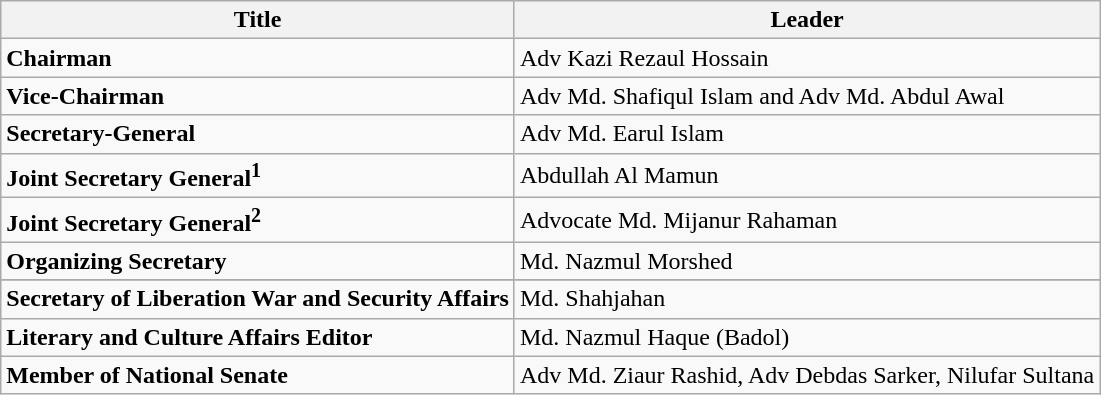<table class="wikitable sortable">
<tr>
<th>Title</th>
<th class="unsortable">Leader</th>
</tr>
<tr>
<td><strong>Chairman</strong></td>
<td>Adv Kazi Rezaul Hossain</td>
</tr>
<tr>
<td><strong>Vice-Chairman</strong></td>
<td>Adv Md. Shafiqul Islam and Adv Md. Abdul Awal </td>
</tr>
<tr>
<td><strong>Secretary-General</strong></td>
<td>Adv Md. Earul Islam</td>
</tr>
<tr>
<td><strong>Joint Secretary General<sup>1</sup></strong></td>
<td>Abdullah Al Mamun </td>
</tr>
<tr>
<td><strong>Joint Secretary General<sup>2</sup></strong></td>
<td>Advocate Md. Mijanur Rahaman</td>
</tr>
<tr>
<td><strong>Organizing Secretary</strong></td>
<td>Md. Nazmul Morshed</td>
</tr>
<tr>
</tr>
<tr>
<td><strong>Secretary of Liberation War and Security Affairs</strong></td>
<td>Md. Shahjahan</td>
</tr>
<tr>
<td><strong>Literary and Culture Affairs Editor</strong></td>
<td>Md. Nazmul Haque (Badol)</td>
</tr>
<tr>
<td><strong>Member of National Senate</strong></td>
<td>Adv Md. Ziaur Rashid, Adv Debdas Sarker, Nilufar Sultana</td>
</tr>
</table>
